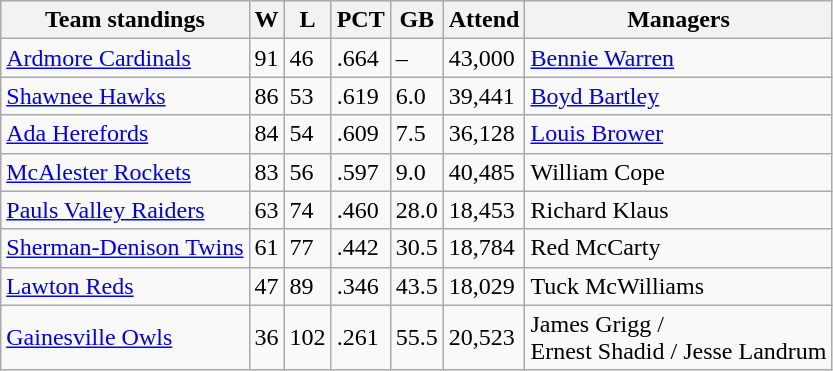<table class="wikitable">
<tr>
<th>Team standings</th>
<th>W</th>
<th>L</th>
<th>PCT</th>
<th>GB</th>
<th>Attend</th>
<th>Managers</th>
</tr>
<tr>
<td><a href='#'>Ardmore Cardinals</a></td>
<td>91</td>
<td>46</td>
<td>.664</td>
<td>–</td>
<td>43,000</td>
<td><a href='#'>Bennie Warren</a></td>
</tr>
<tr>
<td><a href='#'>Shawnee Hawks</a></td>
<td>86</td>
<td>53</td>
<td>.619</td>
<td>6.0</td>
<td>39,441</td>
<td><a href='#'>Boyd Bartley</a></td>
</tr>
<tr>
<td><a href='#'>Ada Herefords</a></td>
<td>84</td>
<td>54</td>
<td>.609</td>
<td>7.5</td>
<td>36,128</td>
<td><a href='#'>Louis Brower</a></td>
</tr>
<tr>
<td><a href='#'>McAlester Rockets</a></td>
<td>83</td>
<td>56</td>
<td>.597</td>
<td>9.0</td>
<td>40,485</td>
<td>William Cope</td>
</tr>
<tr>
<td><a href='#'>Pauls Valley Raiders</a></td>
<td>63</td>
<td>74</td>
<td>.460</td>
<td>28.0</td>
<td>18,453</td>
<td>Richard Klaus</td>
</tr>
<tr>
<td><a href='#'>Sherman-Denison Twins</a></td>
<td>61</td>
<td>77</td>
<td>.442</td>
<td>30.5</td>
<td>18,784</td>
<td>Red McCarty</td>
</tr>
<tr>
<td><a href='#'>Lawton Reds</a></td>
<td>47</td>
<td>89</td>
<td>.346</td>
<td>43.5</td>
<td>18,029</td>
<td>Tuck McWilliams</td>
</tr>
<tr>
<td><a href='#'>Gainesville Owls</a></td>
<td>36</td>
<td>102</td>
<td>.261</td>
<td>55.5</td>
<td>20,523</td>
<td>James Grigg /<br> Ernest Shadid / Jesse Landrum</td>
</tr>
</table>
